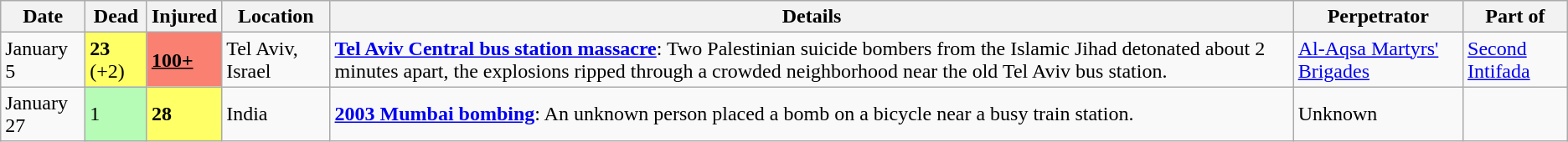<table class="wikitable" border="1">
<tr>
<th>Date</th>
<th>Dead</th>
<th>Injured</th>
<th>Location</th>
<th>Details</th>
<th>Perpetrator</th>
<th>Part of</th>
</tr>
<tr>
<td>January 5</td>
<td style="background:#FFFF66;align="right"><strong>23</strong> (+2)</td>
<td style="background:#FA8072;align="right"><u><strong>100+</strong></u></td>
<td>Tel Aviv, Israel</td>
<td><strong><a href='#'>Tel Aviv Central bus station massacre</a></strong>: Two Palestinian suicide bombers from the Islamic Jihad detonated about 2 minutes apart, the explosions ripped through a crowded neighborhood near the old Tel Aviv bus station.</td>
<td><a href='#'>Al-Aqsa Martyrs' Brigades</a></td>
<td><a href='#'>Second Intifada</a></td>
</tr>
<tr>
<td>January 27</td>
<td style="background:#b6fcb6;align="right">1</td>
<td style="background:#FFFF66;align="right"><strong>28</strong></td>
<td>India</td>
<td><strong><a href='#'>2003 Mumbai bombing</a></strong>: An unknown person placed a bomb on a bicycle near a busy train station.</td>
<td>Unknown</td>
<td></td>
</tr>
</table>
